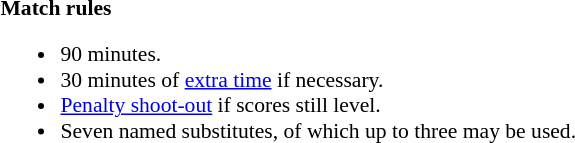<table style="width:100%; font-size:90%;">
<tr>
<td><br><strong>Match rules</strong><ul><li>90 minutes.</li><li>30 minutes of <a href='#'>extra time</a> if necessary.</li><li><a href='#'>Penalty shoot-out</a> if scores still level.</li><li>Seven named substitutes, of which up to three may be used.</li></ul></td>
</tr>
</table>
